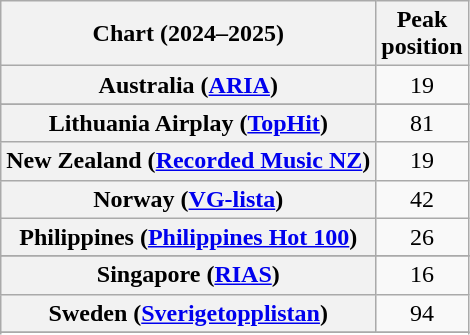<table class="wikitable sortable plainrowheaders" style="text-align:center">
<tr>
<th scope="col">Chart (2024–2025)</th>
<th scope="col">Peak<br>position</th>
</tr>
<tr>
<th scope="row">Australia (<a href='#'>ARIA</a>)</th>
<td>19</td>
</tr>
<tr>
</tr>
<tr>
</tr>
<tr>
</tr>
<tr>
<th scope="row">Lithuania Airplay (<a href='#'>TopHit</a>)</th>
<td>81</td>
</tr>
<tr>
<th scope="row">New Zealand (<a href='#'>Recorded Music NZ</a>)</th>
<td>19</td>
</tr>
<tr>
<th scope="row">Norway (<a href='#'>VG-lista</a>)</th>
<td>42</td>
</tr>
<tr>
<th scope="row">Philippines (<a href='#'>Philippines Hot 100</a>)</th>
<td>26</td>
</tr>
<tr>
</tr>
<tr>
<th scope="row">Singapore (<a href='#'>RIAS</a>)</th>
<td>16</td>
</tr>
<tr>
<th scope="row">Sweden (<a href='#'>Sverigetopplistan</a>)</th>
<td>94</td>
</tr>
<tr>
</tr>
<tr>
</tr>
</table>
